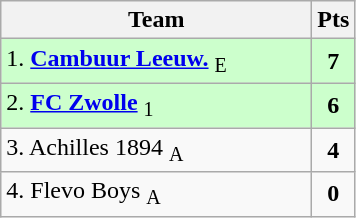<table class="wikitable" style="text-align:center; float:left; margin-right:1em">
<tr>
<th style="width:200px">Team</th>
<th width=20>Pts</th>
</tr>
<tr bgcolor=ccffcc>
<td align=left>1. <strong><a href='#'>Cambuur Leeuw.</a></strong> <sub>E</sub></td>
<td><strong>7</strong></td>
</tr>
<tr bgcolor=ccffcc>
<td align=left>2. <strong><a href='#'>FC Zwolle</a></strong> <sub>1</sub></td>
<td><strong>6</strong></td>
</tr>
<tr>
<td align=left>3. Achilles 1894 <sub>A</sub></td>
<td><strong>4</strong></td>
</tr>
<tr>
<td align=left>4. Flevo Boys <sub>A</sub></td>
<td><strong>0</strong></td>
</tr>
</table>
